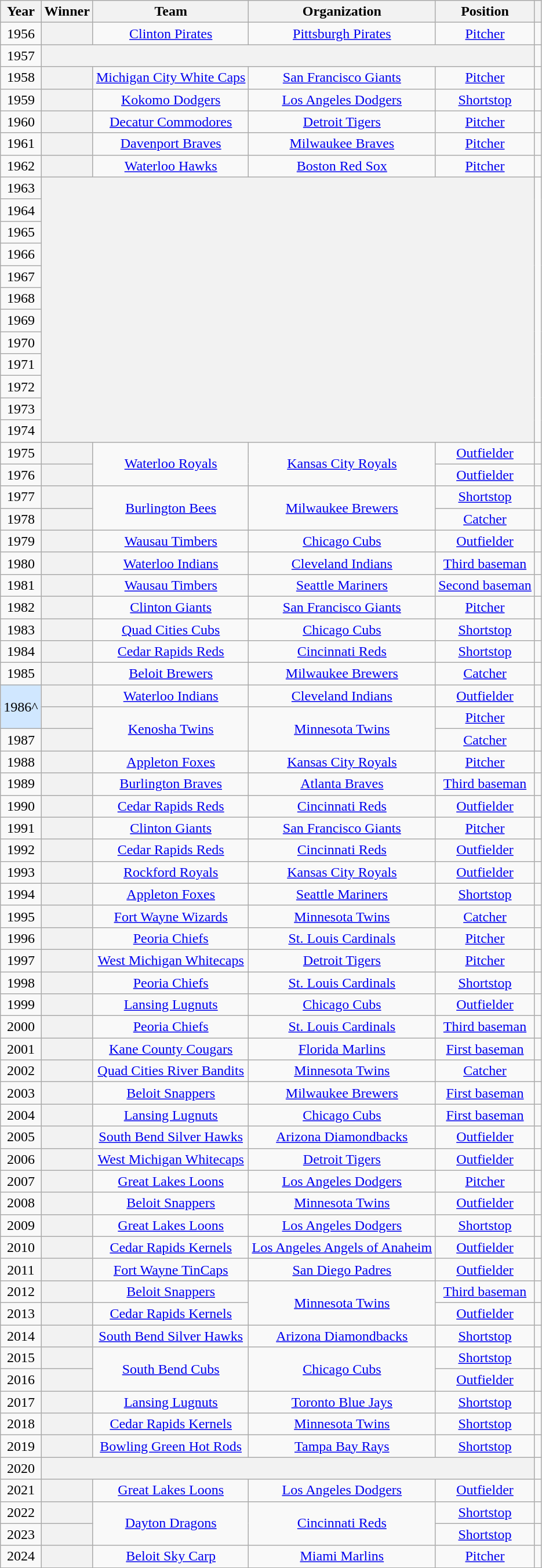<table class="wikitable sortable plainrowheaders" style="text-align:center">
<tr>
<th scope="col">Year</th>
<th scope="col">Winner</th>
<th scope="col">Team</th>
<th scope="col">Organization</th>
<th scope="col">Position</th>
<th scope="col" class="unsortable"></th>
</tr>
<tr>
<td>1956</td>
<th scope="row" style="text-align:center"></th>
<td><a href='#'>Clinton Pirates</a></td>
<td><a href='#'>Pittsburgh Pirates</a></td>
<td><a href='#'>Pitcher</a></td>
<td></td>
</tr>
<tr>
<td>1957</td>
<th scope="row" style="text-align:center" colspan=4></th>
<td></td>
</tr>
<tr>
<td>1958</td>
<th scope="row" style="text-align:center"></th>
<td><a href='#'>Michigan City White Caps</a></td>
<td><a href='#'>San Francisco Giants</a></td>
<td><a href='#'>Pitcher</a></td>
<td></td>
</tr>
<tr>
<td>1959</td>
<th scope="row" style="text-align:center"></th>
<td><a href='#'>Kokomo Dodgers</a></td>
<td><a href='#'>Los Angeles Dodgers</a></td>
<td><a href='#'>Shortstop</a></td>
<td></td>
</tr>
<tr>
<td>1960</td>
<th scope="row" style="text-align:center"></th>
<td><a href='#'>Decatur Commodores</a></td>
<td><a href='#'>Detroit Tigers</a></td>
<td><a href='#'>Pitcher</a></td>
<td></td>
</tr>
<tr>
<td>1961</td>
<th scope="row" style="text-align:center"></th>
<td><a href='#'>Davenport Braves</a></td>
<td><a href='#'>Milwaukee Braves</a></td>
<td><a href='#'>Pitcher</a></td>
<td></td>
</tr>
<tr>
<td>1962</td>
<th scope="row" style="text-align:center"></th>
<td><a href='#'>Waterloo Hawks</a></td>
<td><a href='#'>Boston Red Sox</a></td>
<td><a href='#'>Pitcher</a></td>
<td></td>
</tr>
<tr>
<td>1963</td>
<th colspan="4" rowspan="12" scope="row" style="text-align:center"></th>
<td rowspan="12"></td>
</tr>
<tr>
<td>1964</td>
</tr>
<tr>
<td>1965</td>
</tr>
<tr>
<td>1966</td>
</tr>
<tr>
<td>1967</td>
</tr>
<tr>
<td>1968</td>
</tr>
<tr>
<td>1969</td>
</tr>
<tr>
<td>1970</td>
</tr>
<tr>
<td>1971</td>
</tr>
<tr>
<td>1972</td>
</tr>
<tr>
<td>1973</td>
</tr>
<tr>
<td>1974</td>
</tr>
<tr>
<td>1975</td>
<th scope="row" style="text-align:center"></th>
<td rowspan="2"><a href='#'>Waterloo Royals</a></td>
<td rowspan="2"><a href='#'>Kansas City Royals</a></td>
<td><a href='#'>Outfielder</a></td>
<td></td>
</tr>
<tr>
<td>1976</td>
<th scope="row" style="text-align:center"></th>
<td><a href='#'>Outfielder</a></td>
<td></td>
</tr>
<tr>
<td>1977</td>
<th scope="row" style="text-align:center"></th>
<td rowspan="2"><a href='#'>Burlington Bees</a></td>
<td rowspan="2"><a href='#'>Milwaukee Brewers</a></td>
<td><a href='#'>Shortstop</a></td>
<td></td>
</tr>
<tr>
<td>1978</td>
<th scope="row" style="text-align:center"></th>
<td><a href='#'>Catcher</a></td>
<td></td>
</tr>
<tr>
<td>1979</td>
<th scope="row" style="text-align:center"></th>
<td><a href='#'>Wausau Timbers</a></td>
<td><a href='#'>Chicago Cubs</a></td>
<td><a href='#'>Outfielder</a></td>
<td></td>
</tr>
<tr>
<td>1980</td>
<th scope="row" style="text-align:center"></th>
<td><a href='#'>Waterloo Indians</a></td>
<td><a href='#'>Cleveland Indians</a></td>
<td><a href='#'>Third baseman</a></td>
<td></td>
</tr>
<tr>
<td>1981</td>
<th scope="row" style="text-align:center"></th>
<td><a href='#'>Wausau Timbers</a></td>
<td><a href='#'>Seattle Mariners</a></td>
<td><a href='#'>Second baseman</a></td>
<td></td>
</tr>
<tr>
<td>1982</td>
<th scope="row" style="text-align:center"></th>
<td><a href='#'>Clinton Giants</a></td>
<td><a href='#'>San Francisco Giants</a></td>
<td><a href='#'>Pitcher</a></td>
<td></td>
</tr>
<tr>
<td>1983</td>
<th scope="row" style="text-align:center"></th>
<td><a href='#'>Quad Cities Cubs</a></td>
<td><a href='#'>Chicago Cubs</a></td>
<td><a href='#'>Shortstop</a></td>
<td></td>
</tr>
<tr>
<td>1984</td>
<th scope="row" style="text-align:center"></th>
<td><a href='#'>Cedar Rapids Reds</a></td>
<td><a href='#'>Cincinnati Reds</a></td>
<td><a href='#'>Shortstop</a></td>
<td></td>
</tr>
<tr>
<td>1985</td>
<th scope="row" style="text-align:center"></th>
<td><a href='#'>Beloit Brewers</a></td>
<td><a href='#'>Milwaukee Brewers</a></td>
<td><a href='#'>Catcher</a></td>
<td></td>
</tr>
<tr>
<td style="background-color:#D0E7FF;" rowspan="2">1986^</td>
<th scope="row" style="text-align:center"></th>
<td><a href='#'>Waterloo Indians</a></td>
<td><a href='#'>Cleveland Indians</a></td>
<td><a href='#'>Outfielder</a></td>
<td></td>
</tr>
<tr>
<th scope="row" style="text-align:center"></th>
<td rowspan="2"><a href='#'>Kenosha Twins</a></td>
<td rowspan="2"><a href='#'>Minnesota Twins</a></td>
<td><a href='#'>Pitcher</a></td>
<td></td>
</tr>
<tr>
<td>1987</td>
<th scope="row" style="text-align:center"></th>
<td><a href='#'>Catcher</a></td>
<td></td>
</tr>
<tr>
<td>1988</td>
<th scope="row" style="text-align:center"></th>
<td><a href='#'>Appleton Foxes</a></td>
<td><a href='#'>Kansas City Royals</a></td>
<td><a href='#'>Pitcher</a></td>
<td></td>
</tr>
<tr>
<td>1989</td>
<th scope="row" style="text-align:center"></th>
<td><a href='#'>Burlington Braves</a></td>
<td><a href='#'>Atlanta Braves</a></td>
<td><a href='#'>Third baseman</a></td>
<td></td>
</tr>
<tr>
<td>1990</td>
<th scope="row" style="text-align:center"></th>
<td><a href='#'>Cedar Rapids Reds</a></td>
<td><a href='#'>Cincinnati Reds</a></td>
<td><a href='#'>Outfielder</a></td>
<td></td>
</tr>
<tr>
<td>1991</td>
<th scope="row" style="text-align:center"></th>
<td><a href='#'>Clinton Giants</a></td>
<td><a href='#'>San Francisco Giants</a></td>
<td><a href='#'>Pitcher</a></td>
<td></td>
</tr>
<tr>
<td>1992</td>
<th scope="row" style="text-align:center"></th>
<td><a href='#'>Cedar Rapids Reds</a></td>
<td><a href='#'>Cincinnati Reds</a></td>
<td><a href='#'>Outfielder</a></td>
<td></td>
</tr>
<tr>
<td>1993</td>
<th scope="row" style="text-align:center"></th>
<td><a href='#'>Rockford Royals</a></td>
<td><a href='#'>Kansas City Royals</a></td>
<td><a href='#'>Outfielder</a></td>
<td></td>
</tr>
<tr>
<td>1994</td>
<th scope="row" style="text-align:center"></th>
<td><a href='#'>Appleton Foxes</a></td>
<td><a href='#'>Seattle Mariners</a></td>
<td><a href='#'>Shortstop</a></td>
<td></td>
</tr>
<tr>
<td>1995</td>
<th scope="row" style="text-align:center"></th>
<td><a href='#'>Fort Wayne Wizards</a></td>
<td><a href='#'>Minnesota Twins</a></td>
<td><a href='#'>Catcher</a></td>
<td></td>
</tr>
<tr>
<td>1996</td>
<th scope="row" style="text-align:center"></th>
<td><a href='#'>Peoria Chiefs</a></td>
<td><a href='#'>St. Louis Cardinals</a></td>
<td><a href='#'>Pitcher</a></td>
<td></td>
</tr>
<tr>
<td>1997</td>
<th scope="row" style="text-align:center"></th>
<td><a href='#'>West Michigan Whitecaps</a></td>
<td><a href='#'>Detroit Tigers</a></td>
<td><a href='#'>Pitcher</a></td>
<td></td>
</tr>
<tr>
<td>1998</td>
<th scope="row" style="text-align:center"></th>
<td><a href='#'>Peoria Chiefs</a></td>
<td><a href='#'>St. Louis Cardinals</a></td>
<td><a href='#'>Shortstop</a></td>
<td></td>
</tr>
<tr>
<td>1999</td>
<th scope="row" style="text-align:center"></th>
<td><a href='#'>Lansing Lugnuts</a></td>
<td><a href='#'>Chicago Cubs</a></td>
<td><a href='#'>Outfielder</a></td>
<td></td>
</tr>
<tr>
<td>2000</td>
<th scope="row" style="text-align:center"></th>
<td><a href='#'>Peoria Chiefs</a></td>
<td><a href='#'>St. Louis Cardinals</a></td>
<td><a href='#'>Third baseman</a></td>
<td></td>
</tr>
<tr>
<td>2001</td>
<th scope="row" style="text-align:center"></th>
<td><a href='#'>Kane County Cougars</a></td>
<td><a href='#'>Florida Marlins</a></td>
<td><a href='#'>First baseman</a></td>
<td></td>
</tr>
<tr>
<td>2002</td>
<th scope="row" style="text-align:center"></th>
<td><a href='#'>Quad Cities River Bandits</a></td>
<td><a href='#'>Minnesota Twins</a></td>
<td><a href='#'>Catcher</a></td>
<td></td>
</tr>
<tr>
<td>2003</td>
<th scope="row" style="text-align:center"></th>
<td><a href='#'>Beloit Snappers</a></td>
<td><a href='#'>Milwaukee Brewers</a></td>
<td><a href='#'>First baseman</a></td>
<td></td>
</tr>
<tr>
<td>2004</td>
<th scope="row" style="text-align:center"></th>
<td><a href='#'>Lansing Lugnuts</a></td>
<td><a href='#'>Chicago Cubs</a></td>
<td><a href='#'>First baseman</a></td>
<td></td>
</tr>
<tr>
<td>2005</td>
<th scope="row" style="text-align:center"></th>
<td><a href='#'>South Bend Silver Hawks</a></td>
<td><a href='#'>Arizona Diamondbacks</a></td>
<td><a href='#'>Outfielder</a></td>
<td></td>
</tr>
<tr>
<td>2006</td>
<th scope="row" style="text-align:center"></th>
<td><a href='#'>West Michigan Whitecaps</a></td>
<td><a href='#'>Detroit Tigers</a></td>
<td><a href='#'>Outfielder</a></td>
<td></td>
</tr>
<tr>
<td>2007</td>
<th scope="row" style="text-align:center"></th>
<td><a href='#'>Great Lakes Loons</a></td>
<td><a href='#'>Los Angeles Dodgers</a></td>
<td><a href='#'>Pitcher</a></td>
<td></td>
</tr>
<tr>
<td>2008</td>
<th scope="row" style="text-align:center"></th>
<td><a href='#'>Beloit Snappers</a></td>
<td><a href='#'>Minnesota Twins</a></td>
<td><a href='#'>Outfielder</a></td>
<td></td>
</tr>
<tr>
<td>2009</td>
<th scope="row" style="text-align:center"></th>
<td><a href='#'>Great Lakes Loons</a></td>
<td><a href='#'>Los Angeles Dodgers</a></td>
<td><a href='#'>Shortstop</a></td>
<td></td>
</tr>
<tr>
<td>2010</td>
<th scope="row" style="text-align:center"></th>
<td><a href='#'>Cedar Rapids Kernels</a></td>
<td><a href='#'>Los Angeles Angels of Anaheim</a></td>
<td><a href='#'>Outfielder</a></td>
<td></td>
</tr>
<tr>
<td>2011</td>
<th scope="row" style="text-align:center"></th>
<td><a href='#'>Fort Wayne TinCaps</a></td>
<td><a href='#'>San Diego Padres</a></td>
<td><a href='#'>Outfielder</a></td>
<td></td>
</tr>
<tr>
<td>2012</td>
<th scope="row" style="text-align:center"></th>
<td><a href='#'>Beloit Snappers</a></td>
<td rowspan="2"><a href='#'>Minnesota Twins</a></td>
<td><a href='#'>Third baseman</a></td>
<td></td>
</tr>
<tr>
<td>2013</td>
<th scope="row" style="text-align:center"></th>
<td><a href='#'>Cedar Rapids Kernels</a></td>
<td><a href='#'>Outfielder</a></td>
<td></td>
</tr>
<tr>
<td>2014</td>
<th scope="row" style="text-align:center"></th>
<td><a href='#'>South Bend Silver Hawks</a></td>
<td><a href='#'>Arizona Diamondbacks</a></td>
<td><a href='#'>Shortstop</a></td>
<td></td>
</tr>
<tr>
<td>2015</td>
<th scope="row" style="text-align:center"></th>
<td rowspan="2"><a href='#'>South Bend Cubs</a></td>
<td rowspan="2"><a href='#'>Chicago Cubs</a></td>
<td><a href='#'>Shortstop</a></td>
<td></td>
</tr>
<tr>
<td>2016</td>
<th scope="row" style="text-align:center"></th>
<td><a href='#'>Outfielder</a></td>
<td></td>
</tr>
<tr>
<td>2017</td>
<th scope="row" style="text-align:center"></th>
<td><a href='#'>Lansing Lugnuts</a></td>
<td><a href='#'>Toronto Blue Jays</a></td>
<td><a href='#'>Shortstop</a></td>
<td></td>
</tr>
<tr>
<td>2018</td>
<th scope="row" style="text-align:center"></th>
<td><a href='#'>Cedar Rapids Kernels</a></td>
<td><a href='#'>Minnesota Twins</a></td>
<td><a href='#'>Shortstop</a></td>
<td></td>
</tr>
<tr>
<td>2019</td>
<th scope="row" style="text-align:center"></th>
<td><a href='#'>Bowling Green Hot Rods</a></td>
<td><a href='#'>Tampa Bay Rays</a></td>
<td><a href='#'>Shortstop</a></td>
<td></td>
</tr>
<tr>
<td>2020</td>
<th scope="row" style="text-align:center" colspan="4"></th>
<td></td>
</tr>
<tr>
<td>2021</td>
<th scope="row" style="text-align:center"></th>
<td><a href='#'>Great Lakes Loons</a></td>
<td><a href='#'>Los Angeles Dodgers</a></td>
<td><a href='#'>Outfielder</a></td>
<td></td>
</tr>
<tr>
<td>2022</td>
<th scope="row" style="text-align:center"></th>
<td rowspan="2"><a href='#'>Dayton Dragons</a></td>
<td rowspan="2"><a href='#'>Cincinnati Reds</a></td>
<td><a href='#'>Shortstop</a></td>
<td></td>
</tr>
<tr>
<td>2023</td>
<th scope="row" style="text-align:center"></th>
<td><a href='#'>Shortstop</a></td>
<td></td>
</tr>
<tr>
<td>2024</td>
<th scope="row" style="text-align:center"></th>
<td><a href='#'>Beloit Sky Carp</a></td>
<td><a href='#'>Miami Marlins</a></td>
<td><a href='#'>Pitcher</a></td>
<td></td>
</tr>
</table>
